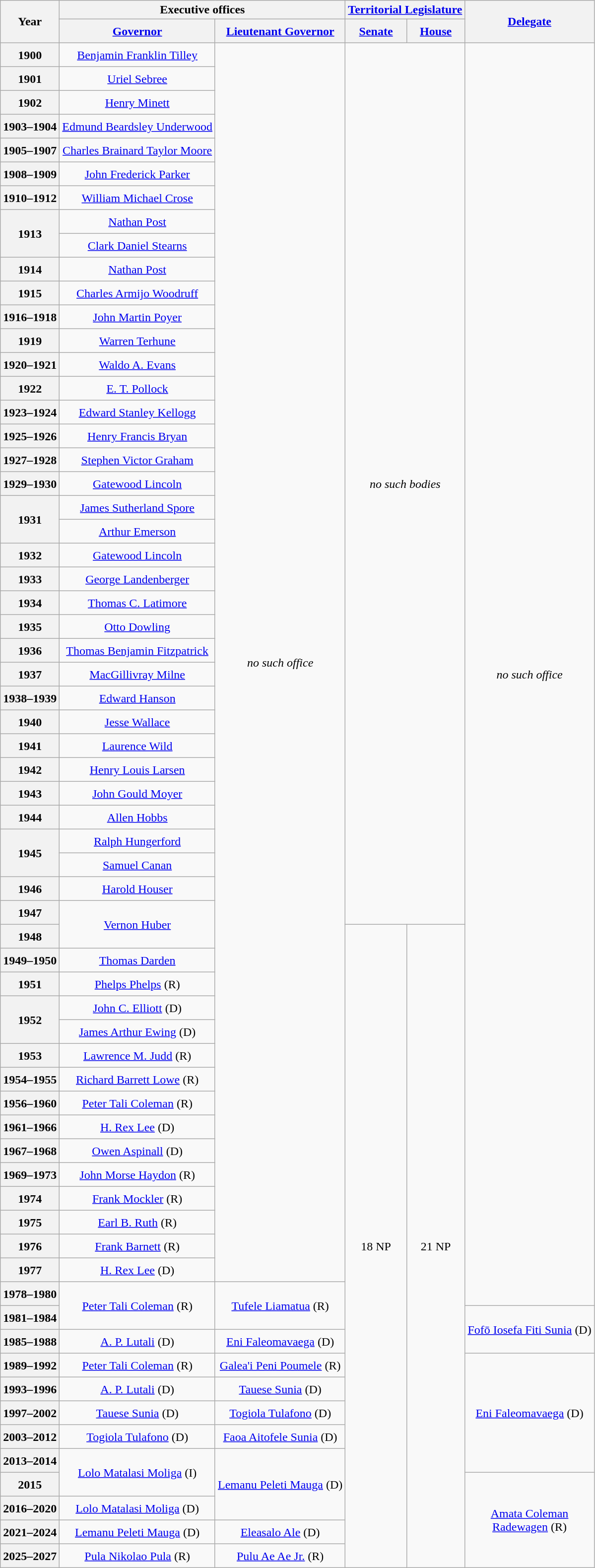<table class="wikitable sortable sticky-header-multi" style="text-align:center">
<tr>
<th rowspan=2 class=unsortable>Year</th>
<th colspan=2>Executive offices</th>
<th colspan=2><a href='#'>Territorial Legislature</a></th>
<th rowspan=2 class=unsortable><a href='#'>Delegate</a></th>
</tr>
<tr style="height:2em">
<th class=unsortable><a href='#'>Governor</a></th>
<th class=unsortable><a href='#'>Lieutenant Governor</a></th>
<th class=unsortable><a href='#'>Senate</a></th>
<th class=unsortable><a href='#'>House</a></th>
</tr>
<tr style="height:2em">
<th>1900</th>
<td><a href='#'>Benjamin Franklin Tilley</a></td>
<td rowspan="52"><em>no such office</em></td>
<td colspan="2" rowspan="37"><em>no such bodies</em></td>
<td rowspan="53"><em>no such office</em></td>
</tr>
<tr style="height:2em">
<th>1901</th>
<td><a href='#'>Uriel Sebree</a></td>
</tr>
<tr style="height:2em">
<th>1902</th>
<td><a href='#'>Henry Minett</a></td>
</tr>
<tr style="height:2em">
<th>1903–1904</th>
<td><a href='#'>Edmund Beardsley Underwood</a></td>
</tr>
<tr style="height:2em">
<th>1905–1907</th>
<td><a href='#'>Charles Brainard Taylor Moore</a></td>
</tr>
<tr style="height:2em">
<th>1908–1909</th>
<td><a href='#'>John Frederick Parker</a></td>
</tr>
<tr style="height:2em">
<th>1910–1912</th>
<td><a href='#'>William Michael Crose</a></td>
</tr>
<tr style="height:2em">
<th rowspan=2>1913</th>
<td><a href='#'>Nathan Post</a></td>
</tr>
<tr style="height:2em">
<td><a href='#'>Clark Daniel Stearns</a></td>
</tr>
<tr style="height:2em">
<th>1914</th>
<td><a href='#'>Nathan Post</a></td>
</tr>
<tr style="height:2em">
<th>1915</th>
<td><a href='#'>Charles Armijo Woodruff</a></td>
</tr>
<tr style="height:2em">
<th>1916–1918</th>
<td><a href='#'>John Martin Poyer</a></td>
</tr>
<tr style="height:2em">
<th>1919</th>
<td><a href='#'>Warren Terhune</a></td>
</tr>
<tr style="height:2em">
<th>1920–1921</th>
<td><a href='#'>Waldo A. Evans</a></td>
</tr>
<tr style="height:2em">
<th>1922</th>
<td><a href='#'>E. T. Pollock</a></td>
</tr>
<tr style="height:2em">
<th>1923–1924</th>
<td><a href='#'>Edward Stanley Kellogg</a></td>
</tr>
<tr style="height:2em">
<th>1925–1926</th>
<td><a href='#'>Henry Francis Bryan</a></td>
</tr>
<tr style="height:2em">
<th>1927–1928</th>
<td><a href='#'>Stephen Victor Graham</a></td>
</tr>
<tr style="height:2em">
<th>1929–1930</th>
<td><a href='#'>Gatewood Lincoln</a></td>
</tr>
<tr style="height:2em">
<th rowspan=2>1931</th>
<td><a href='#'>James Sutherland Spore</a></td>
</tr>
<tr style="height:2em">
<td><a href='#'>Arthur Emerson</a></td>
</tr>
<tr style="height:2em">
<th>1932</th>
<td><a href='#'>Gatewood Lincoln</a></td>
</tr>
<tr style="height:2em">
<th>1933</th>
<td><a href='#'>George Landenberger</a></td>
</tr>
<tr style="height:2em">
<th>1934</th>
<td><a href='#'>Thomas C. Latimore</a></td>
</tr>
<tr style="height:2em">
<th>1935</th>
<td><a href='#'>Otto Dowling</a></td>
</tr>
<tr style="height:2em">
<th>1936</th>
<td><a href='#'>Thomas Benjamin Fitzpatrick</a></td>
</tr>
<tr style="height:2em">
<th>1937</th>
<td><a href='#'>MacGillivray Milne</a></td>
</tr>
<tr style="height:2em">
<th>1938–1939</th>
<td><a href='#'>Edward Hanson</a></td>
</tr>
<tr style="height:2em">
<th>1940</th>
<td><a href='#'>Jesse Wallace</a></td>
</tr>
<tr style="height:2em">
<th>1941</th>
<td><a href='#'>Laurence Wild</a></td>
</tr>
<tr style="height:2em">
<th>1942</th>
<td><a href='#'>Henry Louis Larsen</a></td>
</tr>
<tr style="height:2em">
<th>1943</th>
<td><a href='#'>John Gould Moyer</a></td>
</tr>
<tr style="height:2em">
<th>1944</th>
<td><a href='#'>Allen Hobbs</a></td>
</tr>
<tr style="height:2em">
<th rowspan=2>1945</th>
<td><a href='#'>Ralph Hungerford</a></td>
</tr>
<tr style="height:2em">
<td><a href='#'>Samuel Canan</a></td>
</tr>
<tr style="height:2em">
<th>1946</th>
<td><a href='#'>Harold Houser</a></td>
</tr>
<tr style="height:2em">
<th>1947</th>
<td rowspan=2><a href='#'>Vernon Huber</a></td>
</tr>
<tr style="height:2em">
<th>1948</th>
<td rowspan=28 >18 NP</td>
<td rowspan=28 >21 NP</td>
</tr>
<tr style="height:2em">
<th>1949–1950</th>
<td><a href='#'>Thomas Darden</a></td>
</tr>
<tr style="height:2em">
<th>1951</th>
<td><a href='#'>Phelps Phelps</a> (R)</td>
</tr>
<tr style="height:2em">
<th rowspan=2>1952</th>
<td><a href='#'>John C. Elliott</a> (D)</td>
</tr>
<tr style="height:2em">
<td><a href='#'>James Arthur Ewing</a> (D)</td>
</tr>
<tr style="height:2em">
<th>1953</th>
<td><a href='#'>Lawrence M. Judd</a> (R)</td>
</tr>
<tr style="height:2em">
<th>1954–1955</th>
<td><a href='#'>Richard Barrett Lowe</a> (R)</td>
</tr>
<tr style="height:2em">
<th>1956–1960</th>
<td><a href='#'>Peter Tali Coleman</a> (R)</td>
</tr>
<tr style="height:2em">
<th>1961–1966</th>
<td><a href='#'>H. Rex Lee</a> (D)</td>
</tr>
<tr style="height:2em">
<th>1967–1968</th>
<td><a href='#'>Owen Aspinall</a> (D)</td>
</tr>
<tr style="height:2em">
<th>1969–1973</th>
<td><a href='#'>John Morse Haydon</a> (R)</td>
</tr>
<tr style="height:2em">
<th>1974</th>
<td><a href='#'>Frank Mockler</a> (R)</td>
</tr>
<tr style="height:2em">
<th>1975</th>
<td><a href='#'>Earl B. Ruth</a> (R)</td>
</tr>
<tr style="height:2em">
<th>1976</th>
<td><a href='#'>Frank Barnett</a> (R)</td>
</tr>
<tr style="height:2em">
<th>1977</th>
<td><a href='#'>H. Rex Lee</a> (D)</td>
</tr>
<tr style="height:2em">
<th>1978–1980</th>
<td rowspan="2" ><a href='#'>Peter Tali Coleman</a> (R)</td>
<td rowspan="2" ><a href='#'>Tufele Liamatua</a> (R)</td>
</tr>
<tr style="height:2em">
<th>1981–1984</th>
<td rowspan="2" ><a href='#'>Fofō Iosefa Fiti Sunia</a> (D)</td>
</tr>
<tr style="height:2em">
<th>1985–1988</th>
<td><a href='#'>A. P. Lutali</a> (D)</td>
<td><a href='#'>Eni Faleomavaega</a> (D)</td>
</tr>
<tr style="height:2em">
<th>1989–1992</th>
<td><a href='#'>Peter Tali Coleman</a> (R)</td>
<td><a href='#'>Galea'i Peni Poumele</a> (R)</td>
<td rowspan="5" ><a href='#'>Eni Faleomavaega</a> (D)</td>
</tr>
<tr style="height:2em">
<th>1993–1996</th>
<td><a href='#'>A. P. Lutali</a> (D)</td>
<td><a href='#'>Tauese Sunia</a> (D)</td>
</tr>
<tr style="height:2em">
<th>1997–2002</th>
<td><a href='#'>Tauese Sunia</a> (D)</td>
<td><a href='#'>Togiola Tulafono</a> (D)</td>
</tr>
<tr style="height:2em">
<th>2003–2012</th>
<td><a href='#'>Togiola Tulafono</a> (D)</td>
<td><a href='#'>Faoa Aitofele Sunia</a> (D)</td>
</tr>
<tr style="height:2em">
<th>2013–2014</th>
<td rowspan="2" ><a href='#'>Lolo Matalasi Moliga</a> (I)</td>
<td rowspan="3" ><a href='#'>Lemanu Peleti Mauga</a> (D)</td>
</tr>
<tr style="height:2em">
<th>2015</th>
<td rowspan=4 ><a href='#'>Amata Coleman<br>Radewagen</a> (R)</td>
</tr>
<tr style="height:2em">
<th>2016–2020</th>
<td><a href='#'>Lolo Matalasi Moliga</a> (D)</td>
</tr>
<tr style="height:2em">
<th>2021–2024</th>
<td rowspan=1 ><a href='#'>Lemanu Peleti Mauga</a> (D)</td>
<td rowspan=1 ><a href='#'>Eleasalo Ale</a> (D)</td>
</tr>
<tr style="height:2em">
<th>2025–2027</th>
<td rowspan=1 ><a href='#'>Pula Nikolao Pula</a> (R)</td>
<td rowspan=1 ><a href='#'>Pulu Ae Ae Jr.</a> (R)</td>
</tr>
</table>
